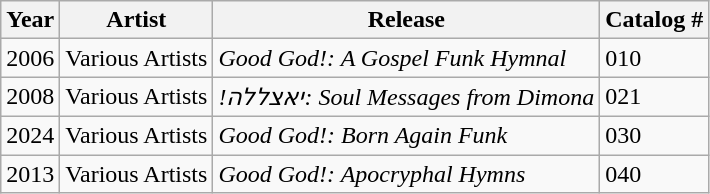<table class="wikitable sortable">
<tr>
<th>Year</th>
<th>Artist</th>
<th>Release</th>
<th>Catalog #</th>
</tr>
<tr>
<td>2006</td>
<td>Various Artists</td>
<td><em>Good God!: A Gospel Funk Hymnal</em></td>
<td>010</td>
</tr>
<tr>
<td>2008</td>
<td>Various Artists</td>
<td><em>!יאצללה: Soul Messages from Dimona</em></td>
<td>021</td>
</tr>
<tr>
<td>2024</td>
<td>Various Artists</td>
<td><em>Good God!: Born Again Funk</em></td>
<td>030</td>
</tr>
<tr>
<td>2013</td>
<td>Various Artists</td>
<td><em>Good God!: Apocryphal Hymns</em></td>
<td>040</td>
</tr>
</table>
